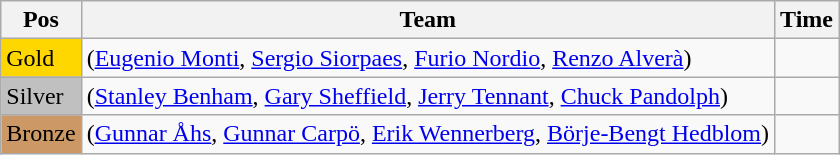<table class="wikitable">
<tr>
<th>Pos</th>
<th>Team</th>
<th>Time</th>
</tr>
<tr>
<td style="background:gold">Gold</td>
<td> (<a href='#'>Eugenio Monti</a>, <a href='#'>Sergio Siorpaes</a>, <a href='#'>Furio Nordio</a>, <a href='#'>Renzo Alverà</a>)</td>
<td></td>
</tr>
<tr>
<td style="background:silver">Silver</td>
<td> (<a href='#'>Stanley Benham</a>, <a href='#'>Gary Sheffield</a>, <a href='#'>Jerry Tennant</a>, <a href='#'>Chuck Pandolph</a>)</td>
<td></td>
</tr>
<tr>
<td style="background:#cc9966">Bronze</td>
<td> (<a href='#'>Gunnar Åhs</a>, <a href='#'>Gunnar Carpö</a>, <a href='#'>Erik Wennerberg</a>, <a href='#'>Börje-Bengt Hedblom</a>)</td>
<td></td>
</tr>
</table>
